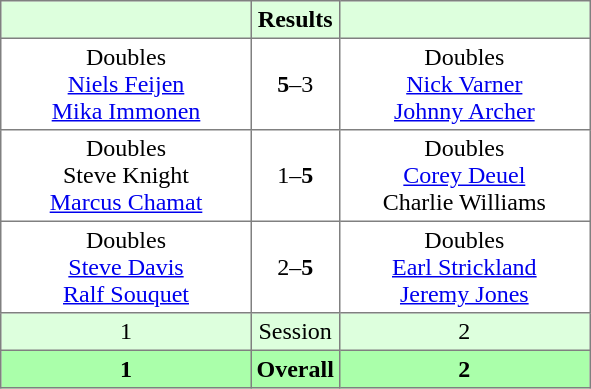<table border="1" cellpadding="3" style="border-collapse: collapse;">
<tr bgcolor="#ddffdd">
<th width="160"></th>
<th>Results</th>
<th width="160"></th>
</tr>
<tr>
<td align="center">Doubles<br><a href='#'>Niels Feijen</a><br><a href='#'>Mika Immonen</a></td>
<td align="center"><strong>5</strong>–3</td>
<td align="center">Doubles<br><a href='#'>Nick Varner</a><br><a href='#'>Johnny Archer</a></td>
</tr>
<tr>
<td align="center">Doubles<br>Steve Knight<br><a href='#'>Marcus Chamat</a></td>
<td align="center">1–<strong>5</strong></td>
<td align="center">Doubles<br><a href='#'>Corey Deuel</a><br>Charlie Williams</td>
</tr>
<tr>
<td align="center">Doubles<br><a href='#'>Steve Davis</a><br><a href='#'>Ralf Souquet</a></td>
<td align="center">2–<strong>5</strong></td>
<td align="center">Doubles<br><a href='#'>Earl Strickland</a><br><a href='#'>Jeremy Jones</a></td>
</tr>
<tr bgcolor="#ddffdd">
<td align="center">1</td>
<td align="center">Session</td>
<td align="center">2</td>
</tr>
<tr bgcolor="#aaffaa">
<th align="center">1</th>
<th align="center">Overall</th>
<th align="center">2</th>
</tr>
</table>
